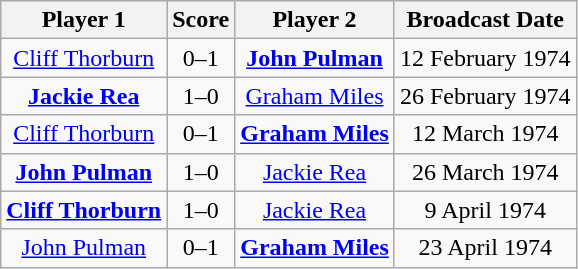<table class="wikitable" style="text-align: center">
<tr>
<th>Player 1</th>
<th>Score</th>
<th>Player 2</th>
<th>Broadcast Date</th>
</tr>
<tr>
<td> <a href='#'>Cliff Thorburn</a></td>
<td>0–1</td>
<td> <strong><a href='#'>John Pulman</a></strong></td>
<td>12 February 1974</td>
</tr>
<tr>
<td> <strong><a href='#'>Jackie Rea</a></strong></td>
<td>1–0</td>
<td> <a href='#'>Graham Miles</a></td>
<td>26 February 1974</td>
</tr>
<tr>
<td> <a href='#'>Cliff Thorburn</a></td>
<td>0–1</td>
<td> <strong><a href='#'>Graham Miles</a></strong></td>
<td>12 March 1974</td>
</tr>
<tr>
<td> <strong><a href='#'>John Pulman</a></strong></td>
<td>1–0</td>
<td> <a href='#'>Jackie Rea</a></td>
<td>26 March 1974</td>
</tr>
<tr>
<td> <strong><a href='#'>Cliff Thorburn</a></strong></td>
<td>1–0</td>
<td> <a href='#'>Jackie Rea</a></td>
<td>9 April 1974</td>
</tr>
<tr>
<td> <a href='#'>John Pulman</a></td>
<td>0–1</td>
<td> <strong><a href='#'>Graham Miles</a></strong></td>
<td>23 April 1974</td>
</tr>
</table>
